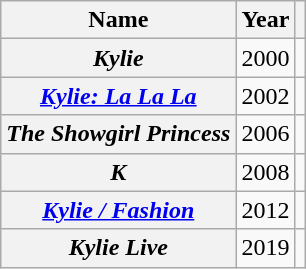<table class="wikitable">
<tr>
<th>Name</th>
<th>Year</th>
<th></th>
</tr>
<tr>
<th scope="row"><em>Kylie</em></th>
<td>2000</td>
<td></td>
</tr>
<tr>
<th scope="row"><em><a href='#'>Kylie: La La La</a></em></th>
<td>2002</td>
<td></td>
</tr>
<tr>
<th scope="row"><em>The Showgirl Princess</em></th>
<td>2006</td>
<td></td>
</tr>
<tr>
<th scope="row"><em>K</em></th>
<td>2008</td>
<td></td>
</tr>
<tr>
<th scope="row"><em><a href='#'>Kylie / Fashion</a></em></th>
<td>2012</td>
<td></td>
</tr>
<tr>
<th scope="row"><em>Kylie Live</em></th>
<td>2019</td>
<td></td>
</tr>
</table>
